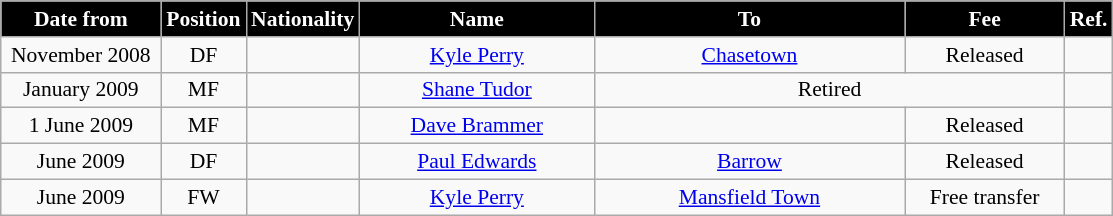<table class="wikitable" style="text-align:center; font-size:90%; ">
<tr>
<th style="background:#000000; color:white; width:100px;">Date from</th>
<th style="background:#000000; color:white; width:50px;">Position</th>
<th style="background:#000000; color:white; width:50px;">Nationality</th>
<th style="background:#000000; color:white; width:150px;">Name</th>
<th style="background:#000000; color:white; width:200px;">To</th>
<th style="background:#000000; color:white; width:100px;">Fee</th>
<th style="background:#000000; color:white; width:25px;">Ref.</th>
</tr>
<tr>
<td>November 2008</td>
<td>DF</td>
<td></td>
<td><a href='#'>Kyle Perry</a></td>
<td><a href='#'>Chasetown</a></td>
<td>Released</td>
<td></td>
</tr>
<tr>
<td>January 2009</td>
<td>MF</td>
<td></td>
<td><a href='#'>Shane Tudor</a></td>
<td colspan="2">Retired</td>
<td></td>
</tr>
<tr>
<td>1 June 2009</td>
<td>MF</td>
<td></td>
<td><a href='#'>Dave Brammer</a></td>
<td></td>
<td>Released</td>
<td></td>
</tr>
<tr>
<td>June 2009</td>
<td>DF</td>
<td></td>
<td><a href='#'>Paul Edwards</a></td>
<td><a href='#'>Barrow</a></td>
<td>Released</td>
<td></td>
</tr>
<tr>
<td>June 2009</td>
<td>FW</td>
<td></td>
<td><a href='#'>Kyle Perry</a></td>
<td><a href='#'>Mansfield Town</a></td>
<td>Free transfer</td>
<td></td>
</tr>
</table>
